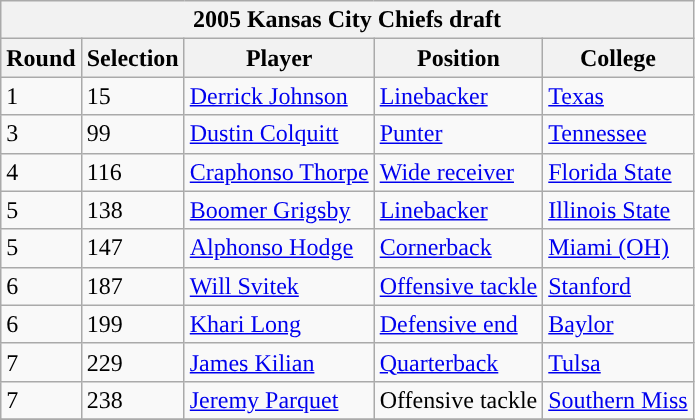<table class="wikitable">
<tr>
<th colspan=5>2005 Kansas City Chiefs draft</th>
</tr>
<tr>
<th>Round</th>
<th>Selection</th>
<th>Player</th>
<th>Position</th>
<th>College</th>
</tr>
<tr>
<td>1</td>
<td>15</td>
<td><a href='#'>Derrick Johnson</a></td>
<td><a href='#'>Linebacker</a></td>
<td><a href='#'>Texas</a></td>
</tr>
<tr>
<td>3</td>
<td>99</td>
<td><a href='#'>Dustin Colquitt</a></td>
<td><a href='#'>Punter</a></td>
<td><a href='#'>Tennessee</a></td>
</tr>
<tr>
<td>4</td>
<td>116</td>
<td><a href='#'>Craphonso Thorpe</a></td>
<td><a href='#'>Wide receiver</a></td>
<td><a href='#'>Florida State</a></td>
</tr>
<tr>
<td>5</td>
<td>138</td>
<td><a href='#'>Boomer Grigsby</a></td>
<td><a href='#'>Linebacker</a></td>
<td><a href='#'>Illinois State</a></td>
</tr>
<tr>
<td>5</td>
<td>147</td>
<td><a href='#'>Alphonso Hodge</a></td>
<td><a href='#'>Cornerback</a></td>
<td><a href='#'>Miami (OH)</a></td>
</tr>
<tr>
<td>6</td>
<td>187</td>
<td><a href='#'>Will Svitek</a></td>
<td><a href='#'>Offensive tackle</a></td>
<td><a href='#'>Stanford</a></td>
</tr>
<tr>
<td>6</td>
<td>199</td>
<td><a href='#'>Khari Long</a></td>
<td><a href='#'>Defensive end</a></td>
<td><a href='#'>Baylor</a></td>
</tr>
<tr>
<td>7</td>
<td>229</td>
<td><a href='#'>James Kilian</a></td>
<td><a href='#'>Quarterback</a></td>
<td><a href='#'>Tulsa</a></td>
</tr>
<tr>
<td>7</td>
<td>238</td>
<td><a href='#'>Jeremy Parquet</a></td>
<td>Offensive tackle</td>
<td><a href='#'>Southern Miss</a></td>
</tr>
<tr>
</tr>
</table>
